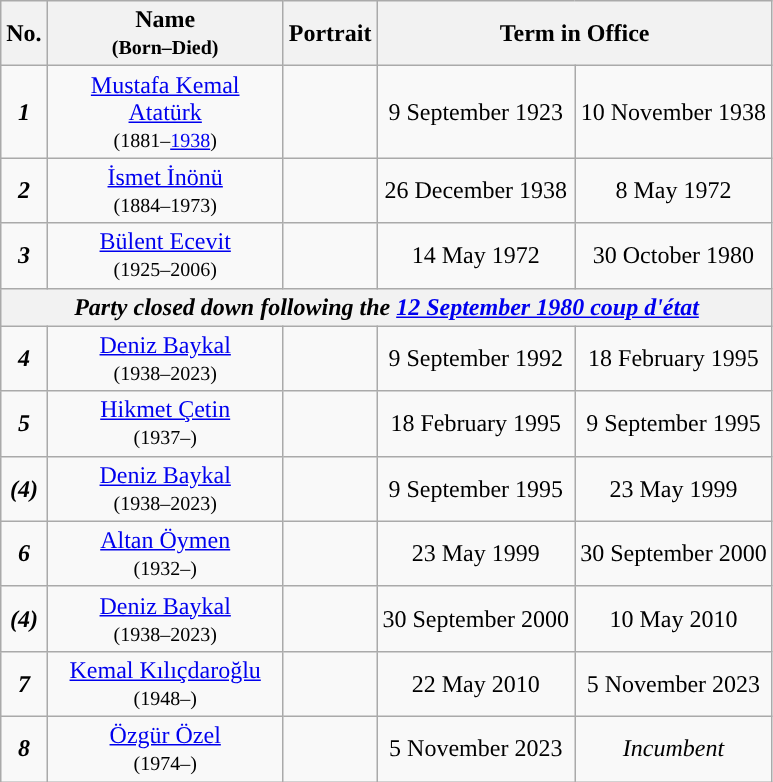<table class="wikitable" style="text-align:center">
<tr>
<th>No.</th>
<th width=150>Name<br><small>(Born–Died)</small></th>
<th>Portrait</th>
<th colspan=2>Term in Office</th>
</tr>
<tr>
<td style="background: "><strong><em>1</em></strong></td>
<td><a href='#'>Mustafa Kemal Atatürk</a><br><small>(1881–<a href='#'>1938</a>)</small></td>
<td></td>
<td>9 September 1923</td>
<td>10 November 1938</td>
</tr>
<tr>
<td style="background: "><strong><em>2</em></strong></td>
<td><a href='#'>İsmet İnönü</a><br><small>(1884–1973)</small></td>
<td></td>
<td>26 December 1938</td>
<td>8 May 1972</td>
</tr>
<tr>
<td style="background: "><strong><em>3</em></strong></td>
<td><a href='#'>Bülent Ecevit</a><br><small>(1925–2006)</small></td>
<td></td>
<td>14 May 1972</td>
<td>30 October 1980</td>
</tr>
<tr>
<th colspan=5><em>Party closed down following the <a href='#'>12 September 1980 coup d'état</a></em></th>
</tr>
<tr>
<td style="background: "><strong><em>4</em></strong></td>
<td><a href='#'>Deniz Baykal</a><br><small>(1938–2023)</small></td>
<td></td>
<td>9 September 1992</td>
<td>18 February 1995</td>
</tr>
<tr>
<td style="background: "><strong><em>5</em></strong></td>
<td><a href='#'>Hikmet Çetin</a><br><small>(1937–)</small></td>
<td></td>
<td>18 February 1995</td>
<td>9 September 1995</td>
</tr>
<tr>
<td style="background: "><strong><em>(4)</em></strong></td>
<td><a href='#'>Deniz Baykal</a><br><small>(1938–2023)</small></td>
<td></td>
<td>9 September 1995</td>
<td>23 May 1999</td>
</tr>
<tr>
<td style="background: "><strong><em>6</em></strong></td>
<td><a href='#'>Altan Öymen</a><br><small>(1932–)</small></td>
<td></td>
<td>23 May 1999</td>
<td>30 September 2000</td>
</tr>
<tr>
<td style="background: "><strong><em>(4)</em></strong></td>
<td><a href='#'>Deniz Baykal</a><br><small>(1938–2023)</small></td>
<td></td>
<td>30 September 2000</td>
<td>10 May 2010</td>
</tr>
<tr>
<td style="background: "><strong><em>7</em></strong></td>
<td><a href='#'>Kemal Kılıçdaroğlu</a><br><small>(1948–)</small></td>
<td></td>
<td>22 May 2010</td>
<td>5 November 2023</td>
</tr>
<tr>
<td style="background: "><strong><em>8</em></strong></td>
<td><a href='#'>Özgür Özel</a><br><small>(1974–)</small></td>
<td></td>
<td>5 November 2023</td>
<td><em>Incumbent</em></td>
</tr>
</table>
